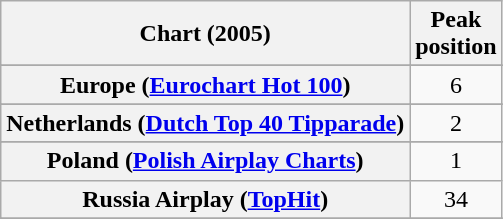<table class="wikitable sortable plainrowheaders" style="text-align:center">
<tr>
<th>Chart (2005)</th>
<th>Peak<br>position</th>
</tr>
<tr>
</tr>
<tr>
</tr>
<tr>
</tr>
<tr>
</tr>
<tr>
</tr>
<tr>
</tr>
<tr>
<th scope="row">Europe (<a href='#'>Eurochart Hot 100</a>)</th>
<td>6</td>
</tr>
<tr>
</tr>
<tr>
</tr>
<tr>
</tr>
<tr>
</tr>
<tr>
</tr>
<tr>
</tr>
<tr>
</tr>
<tr>
<th scope="row">Netherlands (<a href='#'>Dutch Top 40 Tipparade</a>)</th>
<td align="center">2</td>
</tr>
<tr>
</tr>
<tr>
<th scope="row">Poland (<a href='#'>Polish Airplay Charts</a>)</th>
<td>1</td>
</tr>
<tr>
<th scope="row">Russia Airplay (<a href='#'>TopHit</a>)</th>
<td>34</td>
</tr>
<tr>
</tr>
<tr>
</tr>
<tr>
</tr>
<tr>
</tr>
<tr>
</tr>
<tr>
</tr>
</table>
